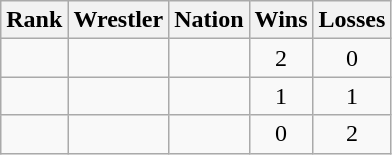<table class="wikitable sortable" style="text-align:center;">
<tr>
<th>Rank</th>
<th>Wrestler</th>
<th>Nation</th>
<th>Wins</th>
<th>Losses</th>
</tr>
<tr>
<td></td>
<td align=left></td>
<td align=left></td>
<td>2</td>
<td>0</td>
</tr>
<tr>
<td></td>
<td align=left></td>
<td align=left></td>
<td>1</td>
<td>1</td>
</tr>
<tr>
<td></td>
<td align=left></td>
<td align=left></td>
<td>0</td>
<td>2</td>
</tr>
</table>
